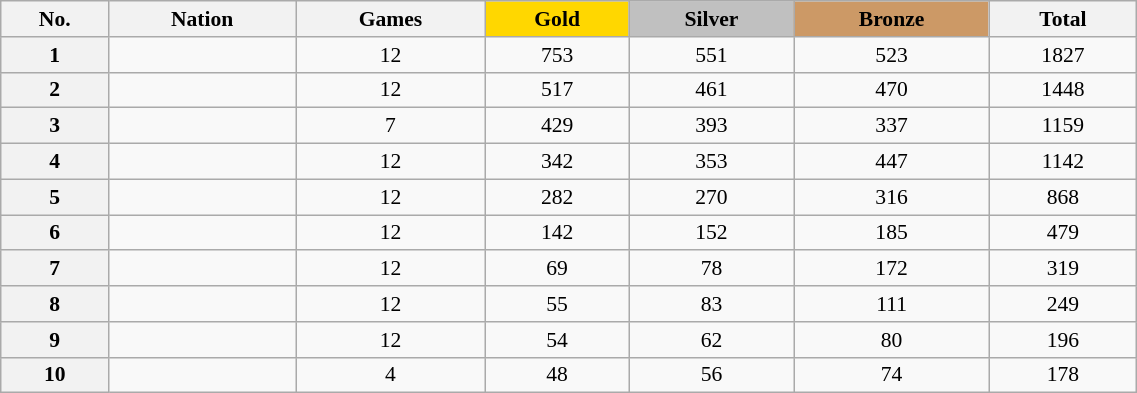<table class="wikitable"  style="width:60%; font-size:90%; text-align:center;">
<tr>
<th>No.</th>
<th>Nation</th>
<th>Games</th>
<th style="background:gold;">Gold</th>
<th style="background:silver;">Silver</th>
<th style="background:#c96;">Bronze</th>
<th>Total</th>
</tr>
<tr>
<th>1</th>
<td align=left></td>
<td>12</td>
<td>753</td>
<td>551</td>
<td>523</td>
<td>1827</td>
</tr>
<tr>
<th>2</th>
<td align=left></td>
<td>12</td>
<td>517</td>
<td>461</td>
<td>470</td>
<td>1448</td>
</tr>
<tr>
<th>3</th>
<td align=left></td>
<td>7</td>
<td>429</td>
<td>393</td>
<td>337</td>
<td>1159</td>
</tr>
<tr>
<th>4</th>
<td align=left></td>
<td>12</td>
<td>342</td>
<td>353</td>
<td>447</td>
<td>1142</td>
</tr>
<tr>
<th>5</th>
<td align=left></td>
<td>12</td>
<td>282</td>
<td>270</td>
<td>316</td>
<td>868</td>
</tr>
<tr>
<th>6</th>
<td align=left></td>
<td>12</td>
<td>142</td>
<td>152</td>
<td>185</td>
<td>479</td>
</tr>
<tr>
<th>7</th>
<td align=left></td>
<td>12</td>
<td>69</td>
<td>78</td>
<td>172</td>
<td>319</td>
</tr>
<tr>
<th>8</th>
<td align=left></td>
<td>12</td>
<td>55</td>
<td>83</td>
<td>111</td>
<td>249</td>
</tr>
<tr>
<th>9</th>
<td align=left></td>
<td>12</td>
<td>54</td>
<td>62</td>
<td>80</td>
<td>196</td>
</tr>
<tr>
<th>10</th>
<td align=left></td>
<td>4</td>
<td>48</td>
<td>56</td>
<td>74</td>
<td>178</td>
</tr>
</table>
